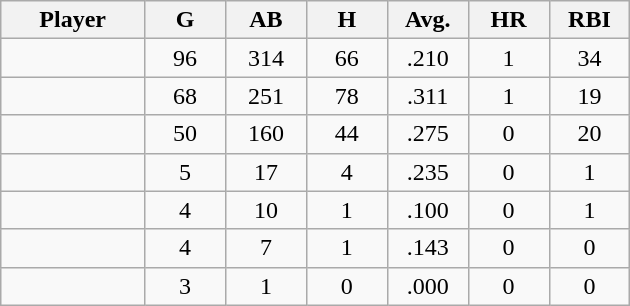<table class="wikitable sortable">
<tr>
<th bgcolor="#DDDDFF" width="16%">Player</th>
<th bgcolor="#DDDDFF" width="9%">G</th>
<th bgcolor="#DDDDFF" width="9%">AB</th>
<th bgcolor="#DDDDFF" width="9%">H</th>
<th bgcolor="#DDDDFF" width="9%">Avg.</th>
<th bgcolor="#DDDDFF" width="9%">HR</th>
<th bgcolor="#DDDDFF" width="9%">RBI</th>
</tr>
<tr align="center">
<td></td>
<td>96</td>
<td>314</td>
<td>66</td>
<td>.210</td>
<td>1</td>
<td>34</td>
</tr>
<tr align="center">
<td></td>
<td>68</td>
<td>251</td>
<td>78</td>
<td>.311</td>
<td>1</td>
<td>19</td>
</tr>
<tr align="center">
<td></td>
<td>50</td>
<td>160</td>
<td>44</td>
<td>.275</td>
<td>0</td>
<td>20</td>
</tr>
<tr align="center">
<td></td>
<td>5</td>
<td>17</td>
<td>4</td>
<td>.235</td>
<td>0</td>
<td>1</td>
</tr>
<tr align="center">
<td></td>
<td>4</td>
<td>10</td>
<td>1</td>
<td>.100</td>
<td>0</td>
<td>1</td>
</tr>
<tr align="center">
<td></td>
<td>4</td>
<td>7</td>
<td>1</td>
<td>.143</td>
<td>0</td>
<td>0</td>
</tr>
<tr align="center">
<td></td>
<td>3</td>
<td>1</td>
<td>0</td>
<td>.000</td>
<td>0</td>
<td>0</td>
</tr>
</table>
